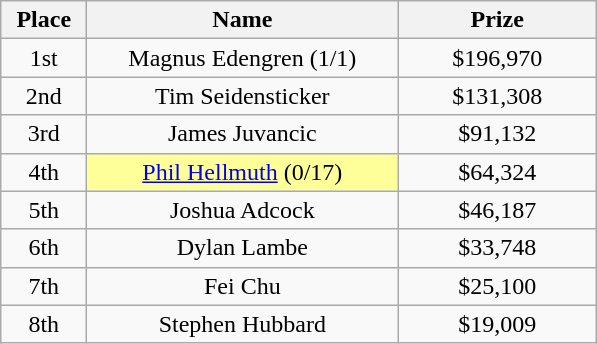<table class="wikitable">
<tr>
<th width="50">Place</th>
<th width="200">Name</th>
<th width="125">Prize</th>
</tr>
<tr>
<td align=center>1st</td>
<td align=center> Magnus Edengren (1/1)</td>
<td align=center>$196,970</td>
</tr>
<tr>
<td align=center>2nd</td>
<td align=center> Tim Seidensticker</td>
<td align=center>$131,308</td>
</tr>
<tr>
<td align=center>3rd</td>
<td align=center> James Juvancic</td>
<td align=center>$91,132</td>
</tr>
<tr>
<td align=center>4th</td>
<td align=center style=background-color:#FFFF99> <a href='#'>Phil Hellmuth</a> (0/17)</td>
<td align=center>$64,324</td>
</tr>
<tr>
<td align=center>5th</td>
<td align=center> Joshua Adcock</td>
<td align=center>$46,187</td>
</tr>
<tr>
<td align=center>6th</td>
<td align=center> Dylan Lambe</td>
<td align=center>$33,748</td>
</tr>
<tr>
<td align=center>7th</td>
<td align=center> Fei Chu</td>
<td align=center>$25,100</td>
</tr>
<tr>
<td align=center>8th</td>
<td align=center> Stephen Hubbard</td>
<td align=center>$19,009</td>
</tr>
</table>
